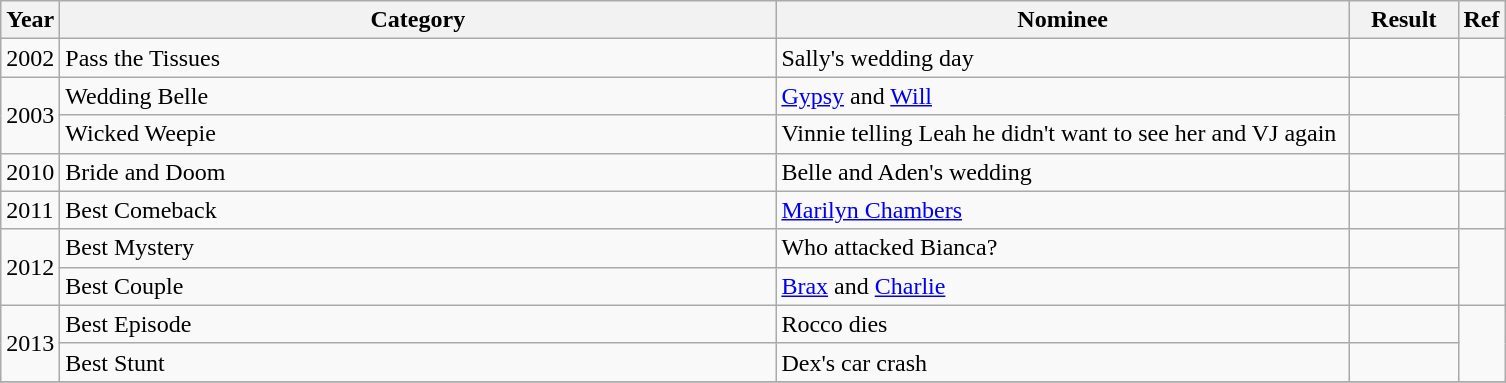<table class="wikitable">
<tr>
<th>Year</th>
<th width="470">Category</th>
<th width="375">Nominee</th>
<th width="65">Result</th>
<th>Ref</th>
</tr>
<tr>
<td>2002</td>
<td>Pass the Tissues</td>
<td>Sally's wedding day</td>
<td></td>
<td align="center"></td>
</tr>
<tr>
<td rowspan="2">2003</td>
<td>Wedding Belle</td>
<td><a href='#'>Gypsy</a> and <a href='#'>Will</a></td>
<td></td>
<td align="center" rowspan="2"></td>
</tr>
<tr>
<td>Wicked Weepie</td>
<td>Vinnie telling Leah he didn't want to see her and VJ again</td>
<td></td>
</tr>
<tr>
<td>2010</td>
<td>Bride and Doom</td>
<td>Belle and Aden's wedding</td>
<td></td>
<td align="center"></td>
</tr>
<tr>
<td>2011</td>
<td>Best Comeback</td>
<td><a href='#'>Marilyn Chambers</a></td>
<td></td>
<td align="center"></td>
</tr>
<tr>
<td rowspan="2">2012</td>
<td>Best Mystery</td>
<td>Who attacked Bianca?</td>
<td></td>
<td align="center" rowspan="2"></td>
</tr>
<tr>
<td>Best Couple</td>
<td><a href='#'>Brax</a> and <a href='#'>Charlie</a></td>
<td></td>
</tr>
<tr>
<td rowspan="2">2013</td>
<td>Best Episode</td>
<td>Rocco dies</td>
<td></td>
<td align="center" rowspan="2"></td>
</tr>
<tr>
<td>Best Stunt</td>
<td>Dex's car crash</td>
<td></td>
</tr>
<tr>
</tr>
</table>
